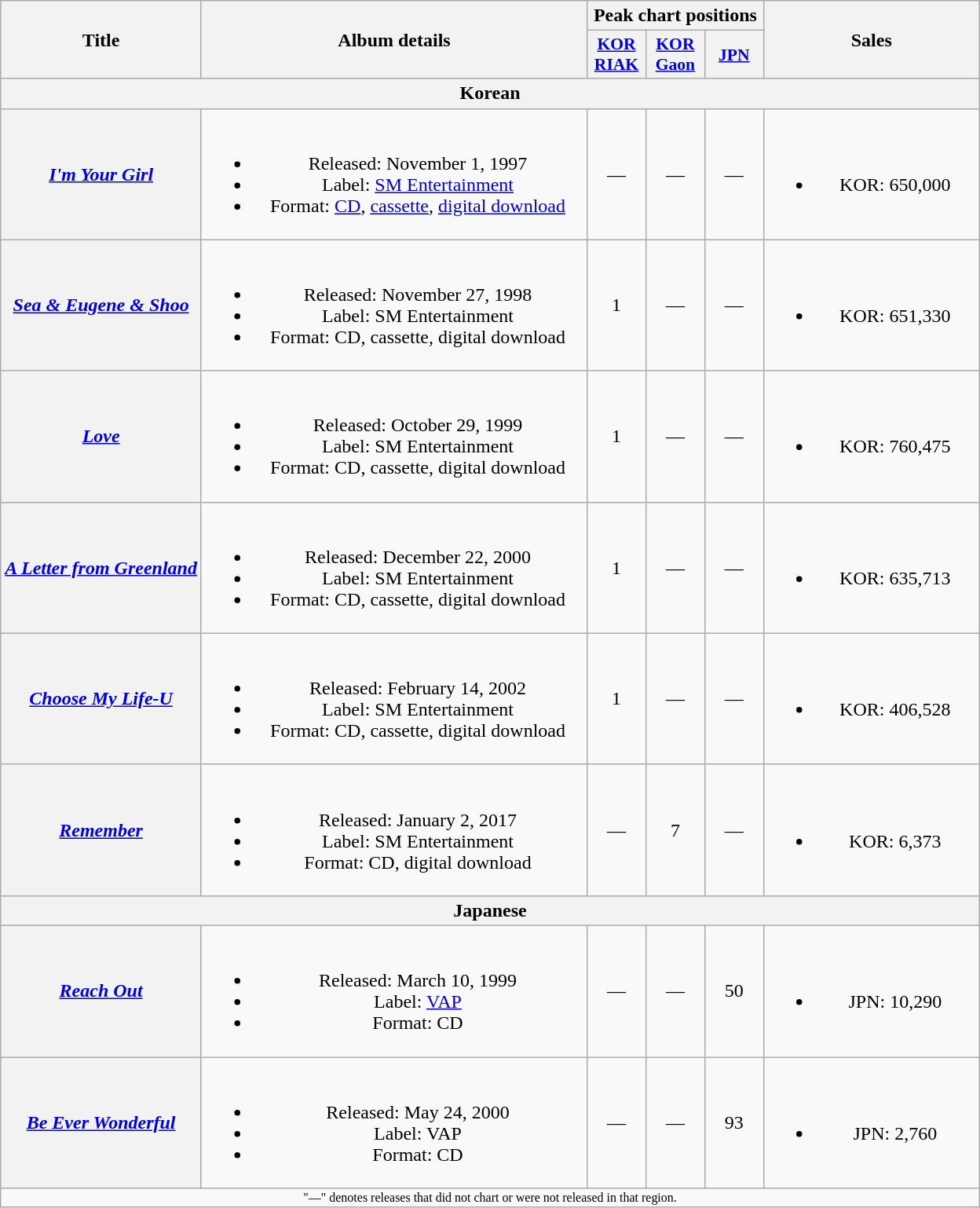<table class="wikitable plainrowheaders" style="text-align:center;">
<tr>
<th scope="col" rowspan="2">Title</th>
<th scope="col" rowspan="2" style="width:20em;">Album details</th>
<th colspan="3">Peak chart positions</th>
<th scope="col" rowspan="2" style="width:11em;">Sales</th>
</tr>
<tr>
<th scope="col" style="width:3em;font-size:90%;"><a href='#'>KOR<br>RIAK</a><br></th>
<th scope="col" style="width:3em;font-size:90%;"><a href='#'>KOR<br>Gaon</a><br></th>
<th scope="col" style="width:3em;font-size:90%;"><a href='#'>JPN</a><br></th>
</tr>
<tr>
<th colspan="6" scope="col">Korean</th>
</tr>
<tr>
<th scope="row"><em><a href='#'>I'm Your Girl</a></em></th>
<td><br><ul><li>Released: November 1, 1997</li><li>Label: <a href='#'>SM Entertainment</a></li><li>Format: <a href='#'>CD</a>, <a href='#'>cassette</a>, <a href='#'>digital download</a></li></ul></td>
<td>—</td>
<td>—</td>
<td>—</td>
<td><br><ul><li>KOR: 650,000</li></ul></td>
</tr>
<tr>
<th scope="row"><em><a href='#'>Sea & Eugene & Shoo</a></em></th>
<td><br><ul><li>Released: November 27, 1998</li><li>Label: SM Entertainment</li><li>Format: CD, cassette, digital download</li></ul></td>
<td>1</td>
<td>—</td>
<td>—</td>
<td><br><ul><li>KOR: 651,330</li></ul></td>
</tr>
<tr>
<th scope="row"><em><a href='#'>Love</a></em></th>
<td><br><ul><li>Released: October 29, 1999</li><li>Label: SM Entertainment</li><li>Format: CD, cassette, digital download</li></ul></td>
<td>1</td>
<td>—</td>
<td>—</td>
<td><br><ul><li>KOR: 760,475</li></ul></td>
</tr>
<tr>
<th scope="row"><em><a href='#'>A Letter from Greenland</a></em></th>
<td><br><ul><li>Released: December 22, 2000</li><li>Label: SM Entertainment</li><li>Format: CD, cassette, digital download</li></ul></td>
<td>1</td>
<td>—</td>
<td>—</td>
<td><br><ul><li>KOR: 635,713</li></ul></td>
</tr>
<tr>
<th scope="row"><em><a href='#'>Choose My Life-U</a></em></th>
<td><br><ul><li>Released: February 14, 2002</li><li>Label: SM Entertainment</li><li>Format: CD, cassette, digital download</li></ul></td>
<td>1</td>
<td>—</td>
<td>—</td>
<td><br><ul><li>KOR: 406,528</li></ul></td>
</tr>
<tr>
<th scope="row"><em><a href='#'>Remember</a></em></th>
<td><br><ul><li>Released: January 2, 2017</li><li>Label: SM Entertainment</li><li>Format: CD, digital download</li></ul></td>
<td>—</td>
<td>7</td>
<td>—</td>
<td><br><ul><li>KOR: 6,373</li></ul></td>
</tr>
<tr>
<th colspan="6" scope="col">Japanese</th>
</tr>
<tr>
<th scope="row"><em><a href='#'>Reach Out</a></em></th>
<td><br><ul><li>Released: March 10, 1999</li><li>Label: <a href='#'>VAP</a></li><li>Format: CD</li></ul></td>
<td>—</td>
<td>—</td>
<td>50</td>
<td><br><ul><li>JPN: 10,290</li></ul></td>
</tr>
<tr>
<th scope="row"><em><a href='#'>Be Ever Wonderful</a></em></th>
<td><br><ul><li>Released: May 24, 2000</li><li>Label: VAP</li><li>Format: CD</li></ul></td>
<td>—</td>
<td>—</td>
<td>93</td>
<td><br><ul><li>JPN: 2,760</li></ul></td>
</tr>
<tr>
<td colspan="6" style="font-size:8pt;">"—" denotes releases that did not chart or were not released in that region.</td>
</tr>
</table>
